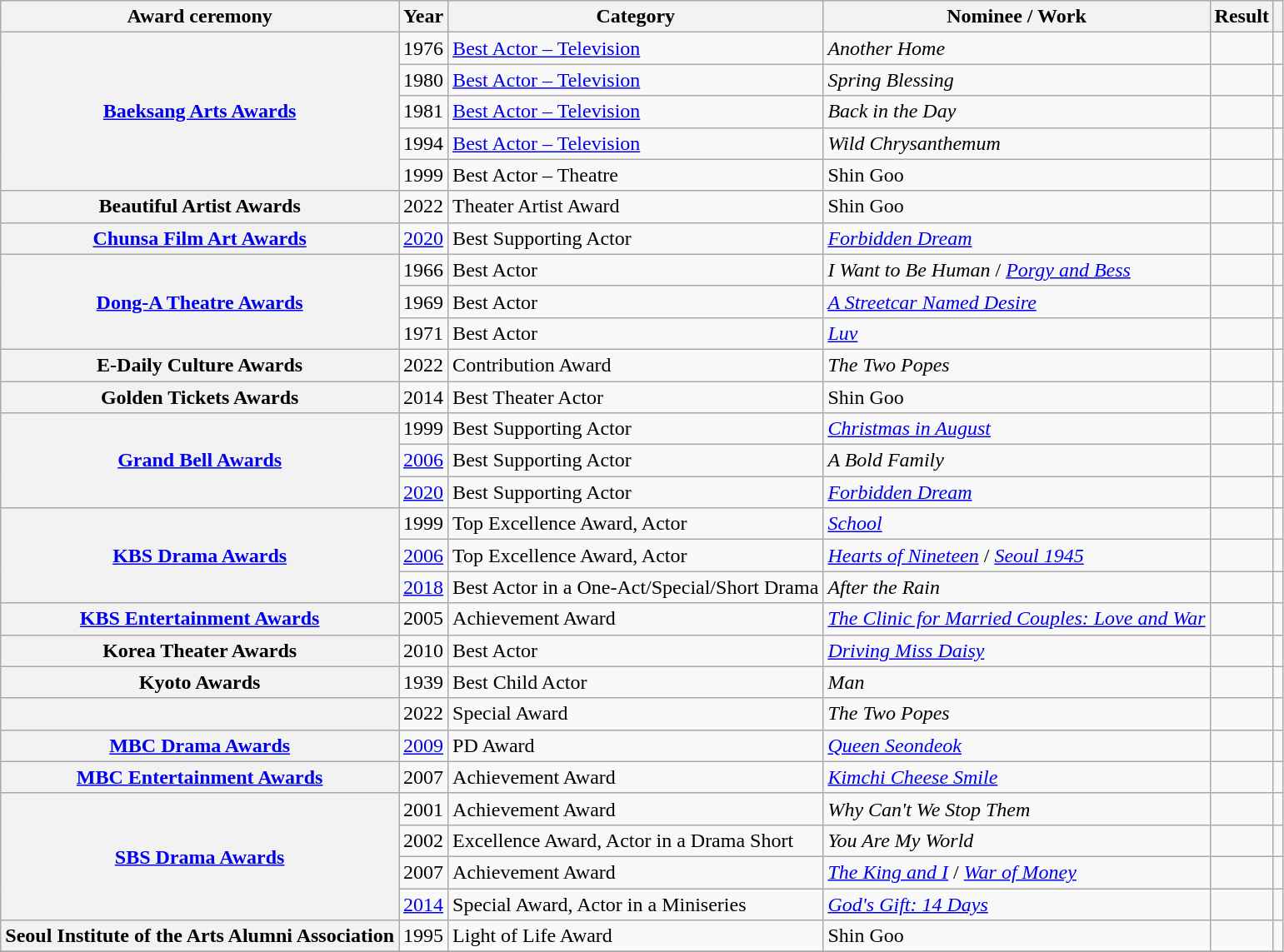<table class="wikitable plainrowheaders sortable">
<tr>
<th scope="col">Award ceremony</th>
<th scope="col">Year</th>
<th scope="col">Category</th>
<th scope="col">Nominee / Work</th>
<th scope="col">Result</th>
<th scope="col" class="unsortable"></th>
</tr>
<tr>
<th scope="row" rowspan="5"><a href='#'>Baeksang Arts Awards</a></th>
<td style="text-align:center">1976</td>
<td><a href='#'>Best Actor – Television</a></td>
<td><em>Another Home</em></td>
<td></td>
<td></td>
</tr>
<tr>
<td style="text-align:center">1980</td>
<td><a href='#'>Best Actor – Television</a></td>
<td><em>Spring Blessing</em></td>
<td></td>
<td></td>
</tr>
<tr>
<td style="text-align:center">1981</td>
<td><a href='#'>Best Actor – Television</a></td>
<td><em>Back in the Day</em></td>
<td></td>
<td></td>
</tr>
<tr>
<td style="text-align:center">1994</td>
<td><a href='#'>Best Actor – Television</a></td>
<td><em>Wild Chrysanthemum</em></td>
<td></td>
<td></td>
</tr>
<tr>
<td style="text-align:center">1999</td>
<td>Best Actor – Theatre</td>
<td>Shin Goo</td>
<td></td>
<td></td>
</tr>
<tr>
<th scope="row">Beautiful Artist Awards</th>
<td style="text-align:center">2022</td>
<td>Theater Artist Award</td>
<td>Shin Goo</td>
<td></td>
<td style="text-align:center"></td>
</tr>
<tr>
<th scope="row"><a href='#'>Chunsa Film Art Awards</a></th>
<td style="text-align:center"><a href='#'>2020</a></td>
<td>Best Supporting Actor</td>
<td><em><a href='#'>Forbidden Dream</a></em></td>
<td></td>
<td></td>
</tr>
<tr>
<th scope="row" rowspan="3"><a href='#'>Dong-A Theatre Awards</a></th>
<td style="text-align:center">1966</td>
<td>Best Actor</td>
<td><em>I Want to Be Human</em> / <em><a href='#'>Porgy and Bess</a></em></td>
<td></td>
<td></td>
</tr>
<tr>
<td style="text-align:center">1969</td>
<td>Best Actor</td>
<td><em><a href='#'>A Streetcar Named Desire</a></em></td>
<td></td>
<td></td>
</tr>
<tr>
<td style="text-align:center">1971</td>
<td>Best Actor</td>
<td><em><a href='#'>Luv</a></em></td>
<td></td>
<td></td>
</tr>
<tr>
<th scope="row">E-Daily Culture Awards</th>
<td style="text-align:center">2022</td>
<td>Contribution Award</td>
<td><em>The Two Popes</em></td>
<td></td>
<td style="text-align:center"></td>
</tr>
<tr>
<th scope="row">Golden Tickets Awards</th>
<td style="text-align:center">2014</td>
<td>Best Theater Actor</td>
<td>Shin Goo</td>
<td></td>
<td></td>
</tr>
<tr>
<th scope="row" rowspan="3"><a href='#'>Grand Bell Awards</a></th>
<td style="text-align:center">1999</td>
<td>Best Supporting Actor</td>
<td><em><a href='#'>Christmas in August</a></em></td>
<td></td>
<td></td>
</tr>
<tr>
<td style="text-align:center"><a href='#'>2006</a></td>
<td>Best Supporting Actor</td>
<td><em>A Bold Family</em></td>
<td></td>
<td></td>
</tr>
<tr>
<td style="text-align:center"><a href='#'>2020</a></td>
<td>Best Supporting Actor</td>
<td><em><a href='#'>Forbidden Dream</a></em></td>
<td></td>
<td></td>
</tr>
<tr>
<th scope="row" rowspan="3"><a href='#'>KBS Drama Awards</a></th>
<td style="text-align:center">1999</td>
<td>Top Excellence Award, Actor</td>
<td><em><a href='#'>School</a></em></td>
<td></td>
<td></td>
</tr>
<tr>
<td style="text-align:center"><a href='#'>2006</a></td>
<td>Top Excellence Award, Actor</td>
<td><em><a href='#'>Hearts of Nineteen</a></em> / <em><a href='#'>Seoul 1945</a></em></td>
<td></td>
<td></td>
</tr>
<tr>
<td style="text-align:center"><a href='#'>2018</a></td>
<td>Best Actor in a One-Act/Special/Short Drama</td>
<td><em>After the Rain</em></td>
<td></td>
<td style="text-align:center"></td>
</tr>
<tr>
<th scope="row"><a href='#'>KBS Entertainment Awards</a></th>
<td style="text-align:center">2005</td>
<td>Achievement Award</td>
<td><em><a href='#'>The Clinic for Married Couples: Love and War</a></em></td>
<td></td>
<td></td>
</tr>
<tr>
<th scope="row">Korea Theater Awards</th>
<td style="text-align:center">2010</td>
<td>Best Actor</td>
<td><em><a href='#'>Driving Miss Daisy</a></em></td>
<td></td>
<td style="text-align:center"></td>
</tr>
<tr>
<th scope="row">Kyoto Awards</th>
<td style="text-align:center">1939</td>
<td>Best Child Actor</td>
<td><em>Man</em></td>
<td></td>
<td></td>
</tr>
<tr>
<th scope="row"></th>
<td style="text-align:center">2022</td>
<td>Special Award</td>
<td><em>The Two Popes</em></td>
<td></td>
<td style="text-align:center"></td>
</tr>
<tr>
<th scope="row"><a href='#'>MBC Drama Awards</a></th>
<td style="text-align:center"><a href='#'>2009</a></td>
<td>PD Award</td>
<td><em><a href='#'>Queen Seondeok</a></em></td>
<td></td>
<td style="text-align:center"></td>
</tr>
<tr>
<th scope="row"><a href='#'>MBC Entertainment Awards</a></th>
<td style="text-align:center">2007</td>
<td>Achievement Award</td>
<td><em><a href='#'>Kimchi Cheese Smile</a></em></td>
<td></td>
<td></td>
</tr>
<tr>
<th scope="row" rowspan="4"><a href='#'>SBS Drama Awards</a></th>
<td style="text-align:center">2001</td>
<td>Achievement Award</td>
<td><em>Why Can't We Stop Them</em></td>
<td></td>
<td></td>
</tr>
<tr>
<td style="text-align:center">2002</td>
<td>Excellence Award, Actor in a Drama Short</td>
<td><em>You Are My World</em></td>
<td></td>
<td></td>
</tr>
<tr>
<td style="text-align:center">2007</td>
<td>Achievement Award</td>
<td><em><a href='#'>The King and I</a></em> / <em><a href='#'>War of Money</a></em></td>
<td></td>
<td style="text-align:center"></td>
</tr>
<tr>
<td style="text-align:center"><a href='#'>2014</a></td>
<td>Special Award, Actor in a Miniseries</td>
<td><em><a href='#'>God's Gift: 14 Days</a></em></td>
<td></td>
<td></td>
</tr>
<tr>
<th scope="row">Seoul Institute of the Arts Alumni Association</th>
<td style="text-align:center">1995</td>
<td>Light of Life Award</td>
<td>Shin Goo</td>
<td></td>
<td style="text-align:center"></td>
</tr>
<tr>
</tr>
</table>
